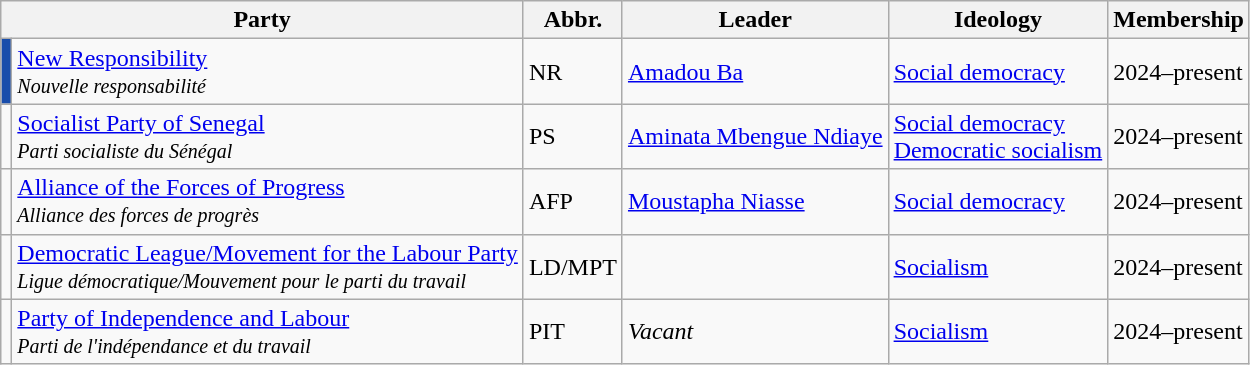<table class=wikitable>
<tr>
<th colspan="2">Party</th>
<th>Abbr.</th>
<th>Leader</th>
<th>Ideology</th>
<th>Membership</th>
</tr>
<tr>
<td bgcolor=#184DAB></td>
<td><a href='#'>New Responsibility</a><br><small><em>Nouvelle responsabilité</em></small></td>
<td>NR</td>
<td><a href='#'>Amadou Ba</a></td>
<td><a href='#'>Social democracy</a></td>
<td>2024–present</td>
</tr>
<tr>
<td bgcolor=></td>
<td><a href='#'>Socialist Party of Senegal</a><br><small><em>Parti socialiste du Sénégal</em></small></td>
<td>PS</td>
<td><a href='#'>Aminata Mbengue Ndiaye</a></td>
<td><a href='#'>Social democracy</a><br><a href='#'>Democratic socialism</a></td>
<td>2024–present</td>
</tr>
<tr>
<td bgcolor=></td>
<td><a href='#'>Alliance of the Forces of Progress</a><br><small><em>Alliance des forces de progrès</em></small></td>
<td>AFP</td>
<td><a href='#'>Moustapha Niasse</a></td>
<td><a href='#'>Social democracy</a></td>
<td>2024–present</td>
</tr>
<tr>
<td bgcolor=></td>
<td><a href='#'>Democratic League/Movement for the Labour Party</a><br><small><em>Ligue démocratique/Mouvement pour le parti du travail</em></small></td>
<td>LD/MPT</td>
<td></td>
<td><a href='#'>Socialism</a></td>
<td>2024–present</td>
</tr>
<tr>
<td bgcolor=></td>
<td><a href='#'>Party of Independence and Labour</a><br><small><em>Parti de l'indépendance et du travail</em></small></td>
<td>PIT</td>
<td><em>Vacant</em></td>
<td><a href='#'>Socialism</a></td>
<td>2024–present</td>
</tr>
</table>
